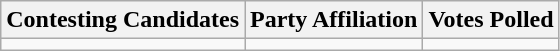<table class="wikitable sortable">
<tr>
<th>Contesting Candidates</th>
<th>Party Affiliation</th>
<th>Votes Polled</th>
</tr>
<tr>
<td></td>
<td></td>
<td></td>
</tr>
</table>
